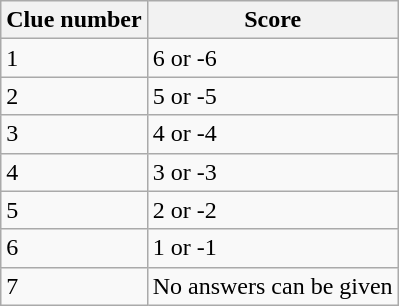<table class="wikitable">
<tr>
<th>Clue number</th>
<th>Score</th>
</tr>
<tr>
<td>1</td>
<td>6 or -6</td>
</tr>
<tr>
<td>2</td>
<td>5 or -5</td>
</tr>
<tr>
<td>3</td>
<td>4 or -4</td>
</tr>
<tr>
<td>4</td>
<td>3 or -3</td>
</tr>
<tr>
<td>5</td>
<td>2 or -2</td>
</tr>
<tr>
<td>6</td>
<td>1 or -1</td>
</tr>
<tr>
<td>7</td>
<td>No answers can be given</td>
</tr>
</table>
